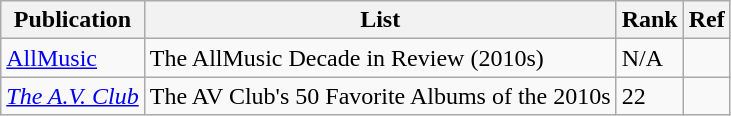<table class="wikitable">
<tr>
<th>Publication</th>
<th>List</th>
<th>Rank</th>
<th>Ref</th>
</tr>
<tr>
<td><a href='#'>AllMusic</a></td>
<td>The AllMusic Decade in Review (2010s)</td>
<td>N/A</td>
<td></td>
</tr>
<tr>
<td><em><a href='#'>The A.V. Club</a></em></td>
<td>The AV Club's 50 Favorite Albums of the 2010s</td>
<td>22</td>
<td></td>
</tr>
</table>
